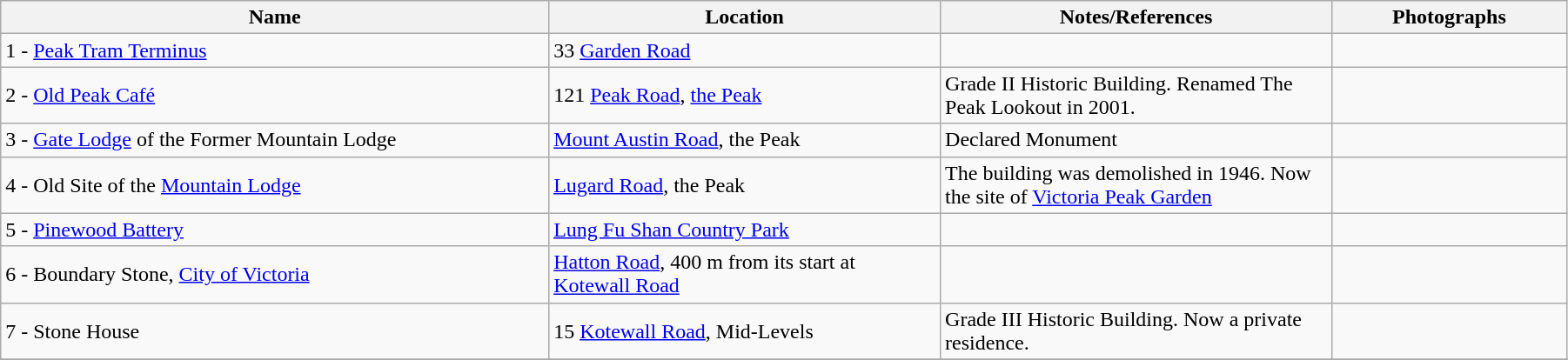<table class="wikitable sortable" style="width:95%">
<tr>
<th width="35%">Name</th>
<th width="25%">Location</th>
<th width="25%">Notes/References</th>
<th width="15%">Photographs</th>
</tr>
<tr>
<td>1 - <a href='#'>Peak Tram Terminus</a></td>
<td>33 <a href='#'>Garden Road</a></td>
<td></td>
<td></td>
</tr>
<tr>
<td>2 - <a href='#'>Old Peak Café</a></td>
<td>121 <a href='#'>Peak Road</a>, <a href='#'>the Peak</a></td>
<td> Grade II Historic Building. Renamed The Peak Lookout in 2001.</td>
<td></td>
</tr>
<tr>
<td>3 - <a href='#'>Gate Lodge</a> of the Former Mountain Lodge</td>
<td><a href='#'>Mount Austin Road</a>, the Peak</td>
<td>  Declared Monument</td>
<td></td>
</tr>
<tr>
<td>4 - Old Site of the <a href='#'>Mountain Lodge</a></td>
<td><a href='#'>Lugard Road</a>, the Peak</td>
<td> The building was demolished in 1946. Now the site of <a href='#'>Victoria Peak Garden</a></td>
<td></td>
</tr>
<tr>
<td>5 - <a href='#'>Pinewood Battery</a></td>
<td><a href='#'>Lung Fu Shan Country Park</a></td>
<td></td>
<td></td>
</tr>
<tr>
<td>6 - Boundary Stone, <a href='#'>City of Victoria</a></td>
<td><a href='#'>Hatton Road</a>, 400 m from its start at <a href='#'>Kotewall Road</a></td>
<td></td>
<td></td>
</tr>
<tr>
<td>7 - Stone House</td>
<td>15 <a href='#'>Kotewall Road</a>, Mid-Levels</td>
<td> Grade III Historic Building. Now a private residence.</td>
<td></td>
</tr>
<tr>
</tr>
</table>
